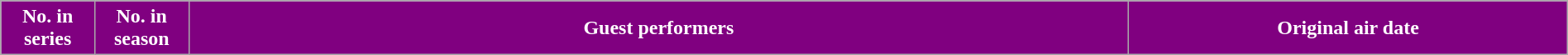<table class="wikitable plainrowheaders" style="width:100%;">
<tr style="color:white">
<th style="background:#800080;" width="6%">No. in<br>series</th>
<th style="background:#800080;" width="6%">No. in<br>season</th>
<th style="background:#800080;" width="60%">Guest performers</th>
<th style="background:#800080;" width="30%">Original air date<br>




</th>
</tr>
</table>
